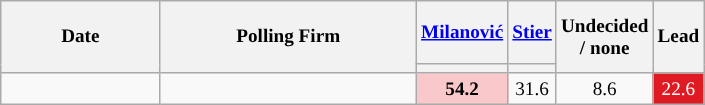<table class="wikitable" style="text-align:center; font-size:80%">
<tr style="height:42px;">
<th style="width:100px;" rowspan="2">Date</th>
<th style="width:165px;" rowspan="2">Polling Firm</th>
<th><a href='#'>Milanović</a></th>
<th><a href='#'>Stier</a></th>
<th style="width:40px;" rowspan="2">Undecided / none</th>
<th style="width:20px;" rowspan="2">Lead</th>
</tr>
<tr>
<th style="background:"></th>
<th style="background:"></th>
</tr>
<tr>
<td></td>
<td></td>
<td style="background:#F9C8CA"><strong>54.2</strong></td>
<td>31.6</td>
<td>8.6</td>
<td style="background:#DF1A22; color:white;">22.6</td>
</tr>
</table>
